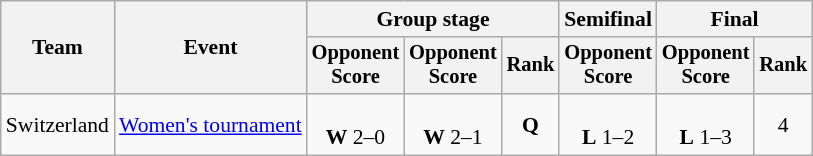<table class="wikitable" style="font-size:90%">
<tr>
<th rowspan=2>Team</th>
<th rowspan=2>Event</th>
<th colspan=3>Group stage</th>
<th>Semifinal</th>
<th colspan=2>Final</th>
</tr>
<tr style="font-size:95%">
<th>Opponent<br>Score</th>
<th>Opponent<br>Score</th>
<th>Rank</th>
<th>Opponent<br>Score</th>
<th>Opponent<br>Score</th>
<th>Rank</th>
</tr>
<tr align=center>
<td align=left>Switzerland</td>
<td align=left><a href='#'>Women's tournament</a></td>
<td><br><strong>W</strong> 2–0</td>
<td><br><strong>W</strong> 2–1</td>
<td><strong>Q</strong></td>
<td><br><strong>L</strong> 1–2</td>
<td><br><strong>L</strong> 1–3</td>
<td>4</td>
</tr>
</table>
